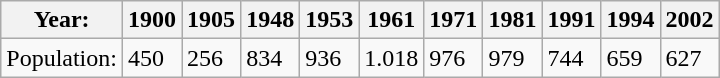<table class="wikitable">
<tr>
<th>Year:</th>
<th>1900</th>
<th>1905</th>
<th>1948</th>
<th>1953</th>
<th>1961</th>
<th>1971</th>
<th>1981</th>
<th>1991</th>
<th>1994</th>
<th>2002</th>
</tr>
<tr>
<td>Population:</td>
<td>450</td>
<td>256</td>
<td>834</td>
<td>936</td>
<td>1.018</td>
<td>976</td>
<td>979</td>
<td>744</td>
<td>659</td>
<td>627</td>
</tr>
</table>
